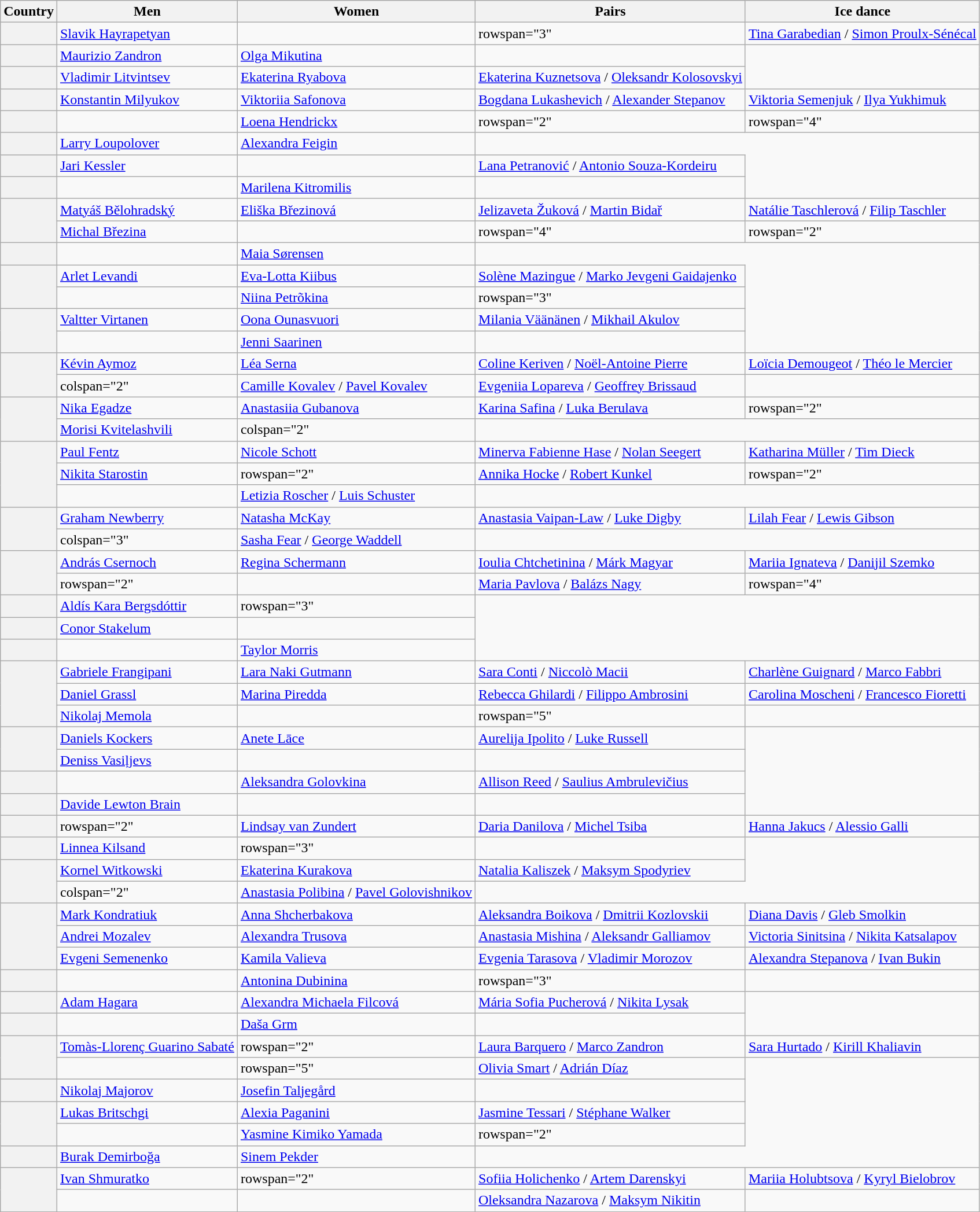<table class="wikitable sortable" style="text-align:left">
<tr>
<th scope="col">Country</th>
<th scope="col">Men</th>
<th scope="col">Women</th>
<th scope="col">Pairs</th>
<th scope="col">Ice dance</th>
</tr>
<tr>
<th scope="row" style="text-align:left"></th>
<td><a href='#'>Slavik Hayrapetyan</a></td>
<td></td>
<td>rowspan="3" </td>
<td><a href='#'>Tina Garabedian</a> / <a href='#'>Simon Proulx-Sénécal</a></td>
</tr>
<tr>
<th scope="row" style="text-align:left"></th>
<td><a href='#'>Maurizio Zandron</a></td>
<td><a href='#'>Olga Mikutina</a></td>
<td></td>
</tr>
<tr>
<th scope="row" style="text-align:left"></th>
<td><a href='#'>Vladimir Litvintsev</a></td>
<td><a href='#'>Ekaterina Ryabova</a></td>
<td><a href='#'>Ekaterina Kuznetsova</a> / <a href='#'>Oleksandr Kolosovskyi</a></td>
</tr>
<tr>
<th scope="row" style="text-align:left"></th>
<td><a href='#'>Konstantin Milyukov</a></td>
<td><a href='#'>Viktoriia Safonova</a></td>
<td><a href='#'>Bogdana Lukashevich</a> / <a href='#'>Alexander Stepanov</a></td>
<td><a href='#'>Viktoria Semenjuk</a> / <a href='#'>Ilya Yukhimuk</a></td>
</tr>
<tr>
<th scope="row" style="text-align:left"></th>
<td></td>
<td><a href='#'>Loena Hendrickx</a></td>
<td>rowspan="2" </td>
<td>rowspan="4" </td>
</tr>
<tr>
<th scope="row" style="text-align:left"></th>
<td><a href='#'>Larry Loupolover</a></td>
<td><a href='#'>Alexandra Feigin</a></td>
</tr>
<tr>
<th scope="row" style="text-align:left"></th>
<td><a href='#'>Jari Kessler</a></td>
<td></td>
<td><a href='#'>Lana Petranović</a> / <a href='#'>Antonio Souza-Kordeiru</a></td>
</tr>
<tr>
<th scope="row" style="text-align:left"></th>
<td></td>
<td><a href='#'>Marilena Kitromilis</a></td>
<td></td>
</tr>
<tr>
<th rowspan="2" scope="row" style="text-align:left"></th>
<td><a href='#'>Matyáš Bělohradský</a></td>
<td><a href='#'>Eliška Březinová</a></td>
<td><a href='#'>Jelizaveta Žuková</a> / <a href='#'>Martin Bidař</a></td>
<td><a href='#'>Natálie Taschlerová</a> / <a href='#'>Filip Taschler</a></td>
</tr>
<tr>
<td><a href='#'>Michal Březina</a></td>
<td></td>
<td>rowspan="4" </td>
<td>rowspan="2" </td>
</tr>
<tr>
<th scope="row" style="text-align:left"></th>
<td></td>
<td><a href='#'>Maia Sørensen</a></td>
</tr>
<tr>
<th rowspan="2" scope="row" style="text-align:left"></th>
<td><a href='#'>Arlet Levandi</a></td>
<td><a href='#'>Eva-Lotta Kiibus</a></td>
<td><a href='#'>Solène Mazingue</a> / <a href='#'>Marko Jevgeni Gaidajenko</a></td>
</tr>
<tr>
<td></td>
<td><a href='#'>Niina Petrõkina</a></td>
<td>rowspan="3" </td>
</tr>
<tr>
<th rowspan="2" scope="row" style="text-align:left"></th>
<td><a href='#'>Valtter Virtanen</a></td>
<td><a href='#'>Oona Ounasvuori</a></td>
<td><a href='#'>Milania Väänänen</a> / <a href='#'>Mikhail Akulov</a></td>
</tr>
<tr>
<td></td>
<td><a href='#'>Jenni Saarinen</a></td>
<td></td>
</tr>
<tr>
<th rowspan="2" scope="row" style="text-align:left"></th>
<td><a href='#'>Kévin Aymoz</a></td>
<td><a href='#'>Léa Serna</a></td>
<td><a href='#'>Coline Keriven</a> / <a href='#'>Noël-Antoine Pierre</a></td>
<td><a href='#'>Loïcia Demougeot</a> / <a href='#'>Théo le Mercier</a></td>
</tr>
<tr>
<td>colspan="2" </td>
<td><a href='#'>Camille Kovalev</a> / <a href='#'>Pavel Kovalev</a></td>
<td><a href='#'>Evgeniia Lopareva</a> / <a href='#'>Geoffrey Brissaud</a></td>
</tr>
<tr>
<th rowspan="2" scope="row" style="text-align:left"></th>
<td><a href='#'>Nika Egadze</a></td>
<td><a href='#'>Anastasiia Gubanova</a></td>
<td><a href='#'>Karina Safina</a> / <a href='#'>Luka Berulava</a></td>
<td>rowspan="2" </td>
</tr>
<tr>
<td><a href='#'>Morisi Kvitelashvili</a></td>
<td>colspan="2" </td>
</tr>
<tr>
<th rowspan="3" scope="row" style="text-align:left"></th>
<td><a href='#'>Paul Fentz</a></td>
<td><a href='#'>Nicole Schott</a></td>
<td><a href='#'>Minerva Fabienne Hase</a> / <a href='#'>Nolan Seegert</a></td>
<td><a href='#'>Katharina Müller</a> / <a href='#'>Tim Dieck</a></td>
</tr>
<tr>
<td><a href='#'>Nikita Starostin</a></td>
<td>rowspan="2" </td>
<td><a href='#'>Annika Hocke</a> / <a href='#'>Robert Kunkel</a></td>
<td>rowspan="2" </td>
</tr>
<tr>
<td></td>
<td><a href='#'>Letizia Roscher</a> / <a href='#'>Luis Schuster</a></td>
</tr>
<tr>
<th rowspan="2" scope="row" style="text-align:left"></th>
<td><a href='#'>Graham Newberry</a></td>
<td><a href='#'>Natasha McKay</a></td>
<td><a href='#'>Anastasia Vaipan-Law</a> / <a href='#'>Luke Digby</a></td>
<td><a href='#'>Lilah Fear</a> / <a href='#'>Lewis Gibson</a></td>
</tr>
<tr>
<td>colspan="3" </td>
<td><a href='#'>Sasha Fear</a> / <a href='#'>George Waddell</a></td>
</tr>
<tr>
<th rowspan="2" scope="row" style="text-align:left"></th>
<td><a href='#'>András Csernoch</a></td>
<td><a href='#'>Regina Schermann</a></td>
<td><a href='#'>Ioulia Chtchetinina</a> / <a href='#'>Márk Magyar</a></td>
<td><a href='#'>Mariia Ignateva</a> / <a href='#'>Danijil Szemko</a></td>
</tr>
<tr>
<td>rowspan="2" </td>
<td></td>
<td><a href='#'>Maria Pavlova</a> / <a href='#'>Balázs Nagy</a></td>
<td>rowspan="4" </td>
</tr>
<tr>
<th scope="row" style="text-align:left"></th>
<td><a href='#'>Aldís Kara Bergsdóttir</a></td>
<td>rowspan="3" </td>
</tr>
<tr>
<th scope="row" style="text-align:left"></th>
<td><a href='#'>Conor Stakelum</a></td>
<td></td>
</tr>
<tr>
<th scope="row" style="text-align:left"></th>
<td></td>
<td><a href='#'>Taylor Morris</a></td>
</tr>
<tr>
<th rowspan="3" scope="row" style="text-align:left"></th>
<td><a href='#'>Gabriele Frangipani</a></td>
<td><a href='#'>Lara Naki Gutmann</a></td>
<td><a href='#'>Sara Conti</a> / <a href='#'>Niccolò Macii</a></td>
<td><a href='#'>Charlène Guignard</a> / <a href='#'>Marco Fabbri</a></td>
</tr>
<tr>
<td><a href='#'>Daniel Grassl</a></td>
<td><a href='#'>Marina Piredda</a></td>
<td><a href='#'>Rebecca Ghilardi</a> / <a href='#'>Filippo Ambrosini</a></td>
<td><a href='#'>Carolina Moscheni</a> / <a href='#'>Francesco Fioretti</a></td>
</tr>
<tr>
<td><a href='#'>Nikolaj Memola</a></td>
<td></td>
<td>rowspan="5" </td>
<td></td>
</tr>
<tr>
<th rowspan="2" scope="row" style="text-align:left"></th>
<td><a href='#'>Daniels Kockers</a></td>
<td><a href='#'>Anete Lāce</a></td>
<td><a href='#'>Aurelija Ipolito</a> / <a href='#'>Luke Russell</a></td>
</tr>
<tr>
<td><a href='#'>Deniss Vasiļjevs</a></td>
<td></td>
<td></td>
</tr>
<tr>
<th scope="row" style="text-align:left"></th>
<td></td>
<td><a href='#'>Aleksandra Golovkina</a></td>
<td><a href='#'>Allison Reed</a> / <a href='#'>Saulius Ambrulevičius</a></td>
</tr>
<tr>
<th scope="row" style="text-align:left"></th>
<td><a href='#'>Davide Lewton Brain</a></td>
<td></td>
<td></td>
</tr>
<tr>
<th scope="row" style="text-align:left"></th>
<td>rowspan="2" </td>
<td><a href='#'>Lindsay van Zundert</a></td>
<td><a href='#'>Daria Danilova</a> / <a href='#'>Michel Tsiba</a></td>
<td><a href='#'>Hanna Jakucs</a> / <a href='#'>Alessio Galli</a></td>
</tr>
<tr>
<th scope="row" style="text-align:left"></th>
<td><a href='#'>Linnea Kilsand</a></td>
<td>rowspan="3" </td>
<td></td>
</tr>
<tr>
<th rowspan="2" scope="row" style="text-align:left"></th>
<td><a href='#'>Kornel Witkowski</a></td>
<td><a href='#'>Ekaterina Kurakova</a></td>
<td><a href='#'>Natalia Kaliszek</a> / <a href='#'>Maksym Spodyriev</a></td>
</tr>
<tr>
<td>colspan="2" </td>
<td><a href='#'>Anastasia Polibina</a> / <a href='#'>Pavel Golovishnikov</a></td>
</tr>
<tr>
<th rowspan="3" scope="row" style="text-align:left"></th>
<td><a href='#'>Mark Kondratiuk</a></td>
<td><a href='#'>Anna Shcherbakova</a></td>
<td><a href='#'>Aleksandra Boikova</a> / <a href='#'>Dmitrii Kozlovskii</a></td>
<td><a href='#'>Diana Davis</a> / <a href='#'>Gleb Smolkin</a></td>
</tr>
<tr>
<td><a href='#'>Andrei Mozalev</a></td>
<td><a href='#'>Alexandra Trusova</a></td>
<td><a href='#'>Anastasia Mishina</a> / <a href='#'>Aleksandr Galliamov</a></td>
<td><a href='#'>Victoria Sinitsina</a> / <a href='#'>Nikita Katsalapov</a></td>
</tr>
<tr>
<td><a href='#'>Evgeni Semenenko</a></td>
<td><a href='#'>Kamila Valieva</a></td>
<td><a href='#'>Evgenia Tarasova</a> / <a href='#'>Vladimir Morozov</a></td>
<td><a href='#'>Alexandra Stepanova</a> / <a href='#'>Ivan Bukin</a></td>
</tr>
<tr>
<th scope="row" style="text-align:left"></th>
<td></td>
<td><a href='#'>Antonina Dubinina</a></td>
<td>rowspan="3" </td>
<td></td>
</tr>
<tr>
<th scope="row" style="text-align:left"></th>
<td><a href='#'>Adam Hagara</a></td>
<td><a href='#'>Alexandra Michaela Filcová</a></td>
<td><a href='#'>Mária Sofia Pucherová</a> / <a href='#'>Nikita Lysak</a></td>
</tr>
<tr>
<th scope="row" style="text-align:left"></th>
<td></td>
<td><a href='#'>Daša Grm</a></td>
<td></td>
</tr>
<tr>
<th rowspan="2" scope="row" style="text-align:left"></th>
<td><a href='#'>Tomàs-Llorenç Guarino Sabaté</a></td>
<td>rowspan="2" </td>
<td><a href='#'>Laura Barquero</a> / <a href='#'>Marco Zandron</a></td>
<td><a href='#'>Sara Hurtado</a> / <a href='#'>Kirill Khaliavin</a></td>
</tr>
<tr>
<td></td>
<td>rowspan="5" </td>
<td><a href='#'>Olivia Smart</a> / <a href='#'>Adrián Díaz</a></td>
</tr>
<tr>
<th scope="row" style="text-align:left"></th>
<td><a href='#'>Nikolaj Majorov</a></td>
<td><a href='#'>Josefin Taljegård</a></td>
<td></td>
</tr>
<tr>
<th rowspan="2" scope="row" style="text-align:left"></th>
<td><a href='#'>Lukas Britschgi</a></td>
<td><a href='#'>Alexia Paganini</a></td>
<td><a href='#'>Jasmine Tessari</a> / <a href='#'>Stéphane Walker</a></td>
</tr>
<tr>
<td></td>
<td><a href='#'>Yasmine Kimiko Yamada</a></td>
<td>rowspan="2" </td>
</tr>
<tr>
<th scope="row" style="text-align:left"></th>
<td><a href='#'>Burak Demirboğa</a></td>
<td><a href='#'>Sinem Pekder</a></td>
</tr>
<tr>
<th rowspan="2" scope="row" style="text-align:left"></th>
<td><a href='#'>Ivan Shmuratko</a></td>
<td>rowspan="2" </td>
<td><a href='#'>Sofiia Holichenko</a> / <a href='#'>Artem Darenskyi</a></td>
<td><a href='#'>Mariia Holubtsova</a> / <a href='#'>Kyryl Bielobrov</a></td>
</tr>
<tr>
<td></td>
<td></td>
<td><a href='#'>Oleksandra Nazarova</a> / <a href='#'>Maksym Nikitin</a></td>
</tr>
</table>
